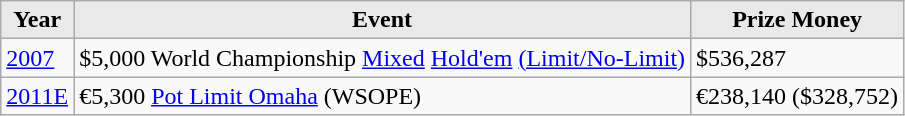<table class="wikitable">
<tr>
<th style="background: #E9E9E9;">Year</th>
<th style="background: #E9E9E9;">Event</th>
<th style="background: #E9E9E9;">Prize Money</th>
</tr>
<tr>
<td><a href='#'>2007</a></td>
<td>$5,000 World Championship <a href='#'>Mixed</a> <a href='#'>Hold'em</a> <a href='#'>(Limit/No-Limit)</a></td>
<td>$536,287</td>
</tr>
<tr>
<td><a href='#'>2011E</a></td>
<td>€5,300 <a href='#'>Pot Limit Omaha</a> (WSOPE)</td>
<td>€238,140 ($328,752)</td>
</tr>
</table>
